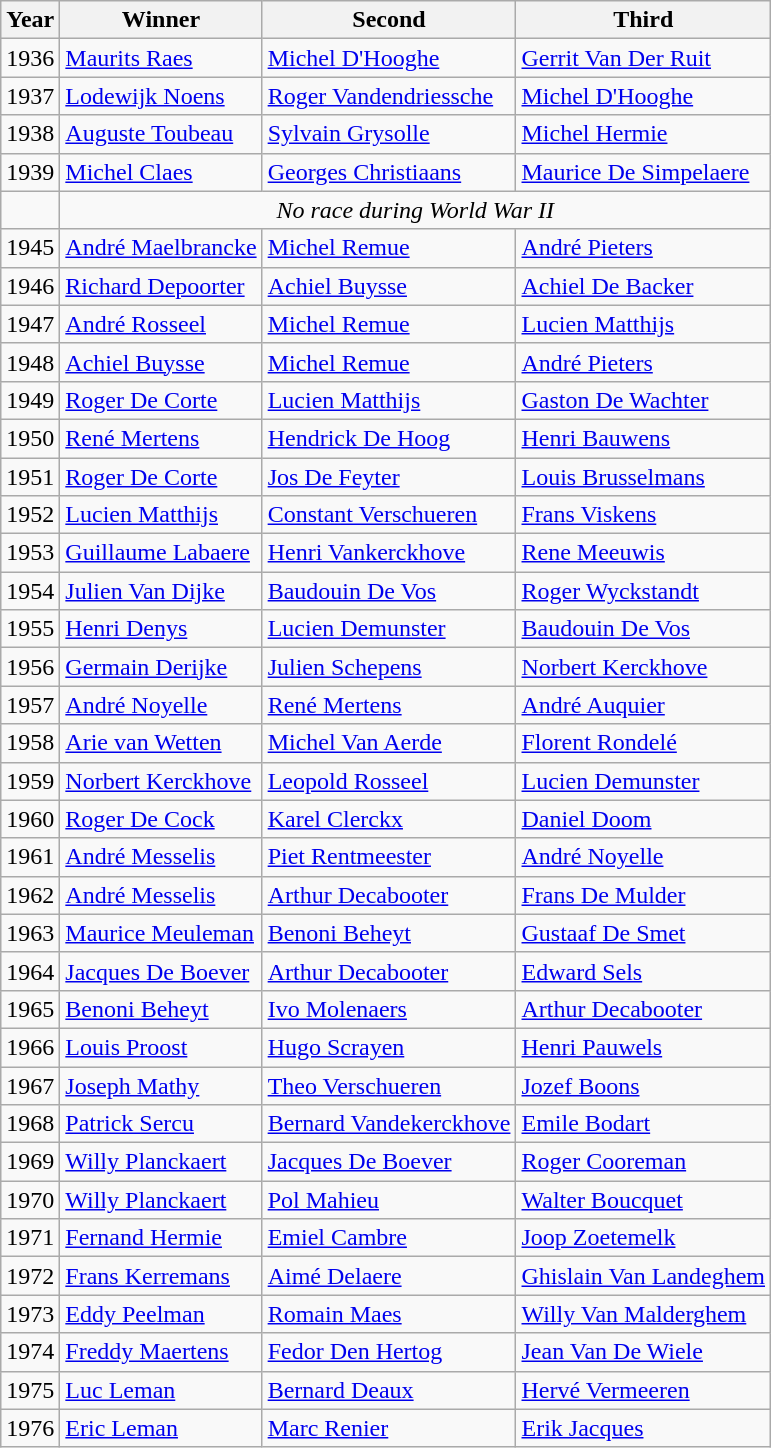<table class="wikitable">
<tr>
<th>Year</th>
<th>Winner</th>
<th>Second</th>
<th>Third</th>
</tr>
<tr>
<td>1936</td>
<td> <a href='#'>Maurits Raes</a></td>
<td> <a href='#'>Michel D'Hooghe</a></td>
<td> <a href='#'>Gerrit Van Der Ruit</a></td>
</tr>
<tr>
<td>1937</td>
<td> <a href='#'>Lodewijk Noens</a></td>
<td> <a href='#'>Roger Vandendriessche</a></td>
<td> <a href='#'>Michel D'Hooghe</a></td>
</tr>
<tr>
<td>1938</td>
<td> <a href='#'>Auguste Toubeau</a></td>
<td> <a href='#'>Sylvain Grysolle</a></td>
<td> <a href='#'>Michel Hermie</a></td>
</tr>
<tr>
<td>1939</td>
<td> <a href='#'>Michel Claes</a></td>
<td> <a href='#'>Georges Christiaans</a></td>
<td> <a href='#'>Maurice De Simpelaere</a></td>
</tr>
<tr>
<td></td>
<td colspan="3" align="center"><em>No race during World War II</em></td>
</tr>
<tr>
<td>1945</td>
<td> <a href='#'>André Maelbrancke</a></td>
<td> <a href='#'>Michel Remue</a></td>
<td> <a href='#'>André Pieters</a></td>
</tr>
<tr>
<td>1946</td>
<td> <a href='#'>Richard Depoorter</a></td>
<td> <a href='#'>Achiel Buysse</a></td>
<td> <a href='#'>Achiel De Backer</a></td>
</tr>
<tr>
<td>1947</td>
<td> <a href='#'>André Rosseel</a></td>
<td> <a href='#'>Michel Remue</a></td>
<td> <a href='#'>Lucien Matthijs</a></td>
</tr>
<tr>
<td>1948</td>
<td> <a href='#'>Achiel Buysse</a></td>
<td> <a href='#'>Michel Remue</a></td>
<td> <a href='#'>André Pieters</a></td>
</tr>
<tr>
<td>1949</td>
<td> <a href='#'>Roger De Corte</a></td>
<td> <a href='#'>Lucien Matthijs</a></td>
<td> <a href='#'>Gaston De Wachter</a></td>
</tr>
<tr>
<td>1950</td>
<td> <a href='#'>René Mertens</a></td>
<td> <a href='#'>Hendrick De Hoog</a></td>
<td> <a href='#'>Henri Bauwens</a></td>
</tr>
<tr>
<td>1951</td>
<td> <a href='#'>Roger De Corte</a></td>
<td> <a href='#'>Jos De Feyter</a></td>
<td> <a href='#'>Louis Brusselmans</a></td>
</tr>
<tr>
<td>1952</td>
<td> <a href='#'>Lucien Matthijs</a></td>
<td> <a href='#'>Constant Verschueren</a></td>
<td> <a href='#'>Frans Viskens</a></td>
</tr>
<tr>
<td>1953</td>
<td> <a href='#'>Guillaume Labaere</a></td>
<td> <a href='#'>Henri Vankerckhove</a></td>
<td> <a href='#'>Rene Meeuwis</a></td>
</tr>
<tr>
<td>1954</td>
<td> <a href='#'>Julien Van Dijke</a></td>
<td> <a href='#'>Baudouin De Vos</a></td>
<td> <a href='#'>Roger Wyckstandt</a></td>
</tr>
<tr>
<td>1955</td>
<td> <a href='#'>Henri Denys</a></td>
<td> <a href='#'>Lucien Demunster</a></td>
<td> <a href='#'>Baudouin De Vos</a></td>
</tr>
<tr>
<td>1956</td>
<td> <a href='#'>Germain Derijke</a></td>
<td> <a href='#'>Julien Schepens</a></td>
<td> <a href='#'>Norbert Kerckhove</a></td>
</tr>
<tr>
<td>1957</td>
<td> <a href='#'>André Noyelle</a></td>
<td> <a href='#'>René Mertens</a></td>
<td> <a href='#'>André Auquier</a></td>
</tr>
<tr>
<td>1958</td>
<td> <a href='#'>Arie van Wetten</a></td>
<td> <a href='#'>Michel Van Aerde</a></td>
<td> <a href='#'>Florent Rondelé</a></td>
</tr>
<tr>
<td>1959</td>
<td> <a href='#'>Norbert Kerckhove</a></td>
<td> <a href='#'>Leopold Rosseel</a></td>
<td> <a href='#'>Lucien Demunster</a></td>
</tr>
<tr>
<td>1960</td>
<td> <a href='#'>Roger De Cock</a></td>
<td> <a href='#'>Karel Clerckx</a></td>
<td> <a href='#'>Daniel Doom</a></td>
</tr>
<tr>
<td>1961</td>
<td> <a href='#'>André Messelis</a></td>
<td> <a href='#'>Piet Rentmeester</a></td>
<td> <a href='#'>André Noyelle</a></td>
</tr>
<tr>
<td>1962</td>
<td> <a href='#'>André Messelis</a></td>
<td> <a href='#'>Arthur Decabooter</a></td>
<td> <a href='#'>Frans De Mulder</a></td>
</tr>
<tr>
<td>1963</td>
<td> <a href='#'>Maurice Meuleman</a></td>
<td> <a href='#'>Benoni Beheyt</a></td>
<td> <a href='#'>Gustaaf De Smet</a></td>
</tr>
<tr>
<td>1964</td>
<td> <a href='#'>Jacques De Boever</a></td>
<td> <a href='#'>Arthur Decabooter</a></td>
<td> <a href='#'>Edward Sels</a></td>
</tr>
<tr>
<td>1965</td>
<td> <a href='#'>Benoni Beheyt</a></td>
<td> <a href='#'>Ivo Molenaers</a></td>
<td> <a href='#'>Arthur Decabooter</a></td>
</tr>
<tr>
<td>1966</td>
<td> <a href='#'>Louis Proost</a></td>
<td> <a href='#'>Hugo Scrayen</a></td>
<td> <a href='#'>Henri Pauwels</a></td>
</tr>
<tr>
<td>1967</td>
<td> <a href='#'>Joseph Mathy</a></td>
<td> <a href='#'>Theo Verschueren</a></td>
<td> <a href='#'>Jozef Boons</a></td>
</tr>
<tr>
<td>1968</td>
<td> <a href='#'>Patrick Sercu</a></td>
<td> <a href='#'>Bernard Vandekerckhove</a></td>
<td> <a href='#'>Emile Bodart</a></td>
</tr>
<tr>
<td>1969</td>
<td> <a href='#'>Willy Planckaert</a></td>
<td> <a href='#'>Jacques De Boever</a></td>
<td> <a href='#'>Roger Cooreman</a></td>
</tr>
<tr>
<td>1970</td>
<td> <a href='#'>Willy Planckaert</a></td>
<td> <a href='#'>Pol Mahieu</a></td>
<td> <a href='#'>Walter Boucquet</a></td>
</tr>
<tr>
<td>1971</td>
<td> <a href='#'>Fernand Hermie</a></td>
<td> <a href='#'>Emiel Cambre</a></td>
<td> <a href='#'>Joop Zoetemelk</a></td>
</tr>
<tr>
<td>1972</td>
<td> <a href='#'>Frans Kerremans</a></td>
<td> <a href='#'>Aimé Delaere</a></td>
<td> <a href='#'>Ghislain Van Landeghem</a></td>
</tr>
<tr>
<td>1973</td>
<td> <a href='#'>Eddy Peelman</a></td>
<td> <a href='#'>Romain Maes</a></td>
<td> <a href='#'>Willy Van Malderghem</a></td>
</tr>
<tr>
<td>1974</td>
<td> <a href='#'>Freddy Maertens</a></td>
<td> <a href='#'>Fedor Den Hertog</a></td>
<td> <a href='#'>Jean Van De Wiele</a></td>
</tr>
<tr>
<td>1975</td>
<td> <a href='#'>Luc Leman</a></td>
<td> <a href='#'>Bernard Deaux</a></td>
<td> <a href='#'>Hervé Vermeeren</a></td>
</tr>
<tr>
<td>1976</td>
<td> <a href='#'>Eric Leman</a></td>
<td> <a href='#'>Marc Renier</a></td>
<td> <a href='#'>Erik Jacques</a></td>
</tr>
</table>
